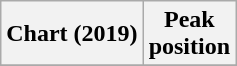<table class="wikitable plainrowheaders" style="text-align:center">
<tr>
<th scope="col">Chart (2019)</th>
<th scope="col">Peak<br>position</th>
</tr>
<tr>
</tr>
</table>
